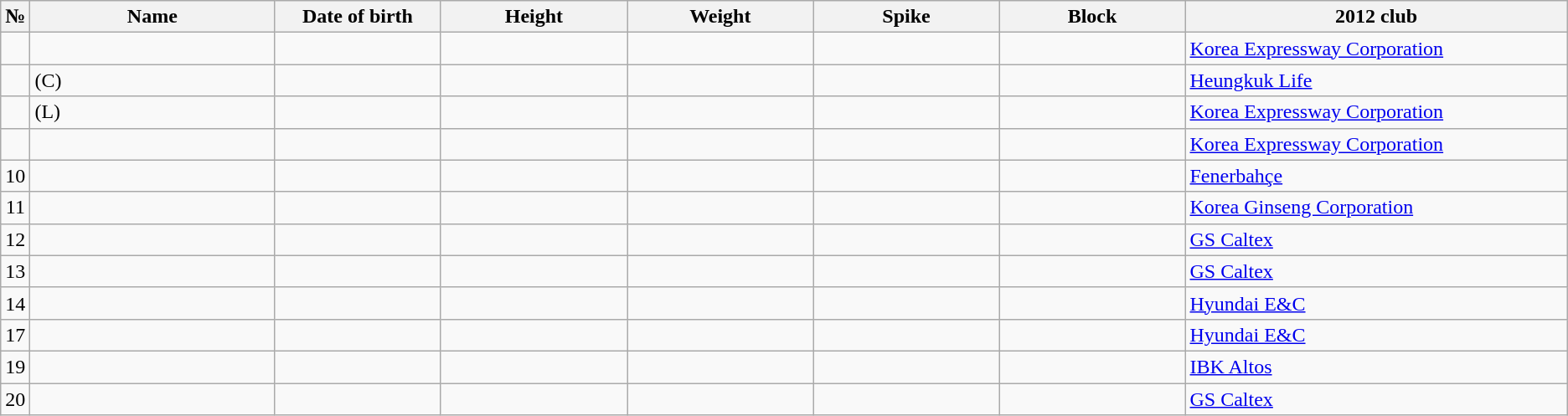<table class="wikitable sortable" style="font-size:100%; text-align:center;">
<tr>
<th>№</th>
<th style="width:12em">Name</th>
<th style="width:8em">Date of birth</th>
<th style="width:9em">Height</th>
<th style="width:9em">Weight</th>
<th style="width:9em">Spike</th>
<th style="width:9em">Block</th>
<th style="width:19em">2012 club</th>
</tr>
<tr>
<td></td>
<td style="text-align:left;"></td>
<td style="text-align:right;"></td>
<td></td>
<td></td>
<td></td>
<td></td>
<td style="text-align:left;"> <a href='#'>Korea Expressway Corporation</a></td>
</tr>
<tr>
<td></td>
<td style="text-align:left;"> (C)</td>
<td style="text-align:right;"></td>
<td></td>
<td></td>
<td></td>
<td></td>
<td style="text-align:left;"> <a href='#'>Heungkuk Life</a></td>
</tr>
<tr>
<td></td>
<td style="text-align:left;"> (L)</td>
<td style="text-align:right;"></td>
<td></td>
<td></td>
<td></td>
<td></td>
<td style="text-align:left;"> <a href='#'>Korea Expressway Corporation</a></td>
</tr>
<tr>
<td></td>
<td style="text-align:left;"></td>
<td style="text-align:right;"></td>
<td></td>
<td></td>
<td></td>
<td></td>
<td style="text-align:left;"> <a href='#'>Korea Expressway Corporation</a></td>
</tr>
<tr>
<td>10</td>
<td style="text-align:left;"></td>
<td style="text-align:right;"></td>
<td></td>
<td></td>
<td></td>
<td></td>
<td style="text-align:left;"> <a href='#'>Fenerbahçe</a></td>
</tr>
<tr>
<td>11</td>
<td style="text-align:left;"></td>
<td style="text-align:right;"></td>
<td></td>
<td></td>
<td></td>
<td></td>
<td style="text-align:left;"> <a href='#'>Korea Ginseng Corporation</a></td>
</tr>
<tr>
<td>12</td>
<td style="text-align:left;"></td>
<td style="text-align:right;"></td>
<td></td>
<td></td>
<td></td>
<td></td>
<td style="text-align:left;"> <a href='#'>GS Caltex</a></td>
</tr>
<tr>
<td>13</td>
<td style="text-align:left;"></td>
<td style="text-align:right;"></td>
<td></td>
<td></td>
<td></td>
<td></td>
<td style="text-align:left;"> <a href='#'>GS Caltex</a></td>
</tr>
<tr>
<td>14</td>
<td style="text-align:left;"></td>
<td style="text-align:right;"></td>
<td></td>
<td></td>
<td></td>
<td></td>
<td style="text-align:left;"> <a href='#'>Hyundai E&C</a></td>
</tr>
<tr>
<td>17</td>
<td style="text-align:left;"></td>
<td style="text-align:right;"></td>
<td></td>
<td></td>
<td></td>
<td></td>
<td style="text-align:left;"> <a href='#'>Hyundai E&C</a></td>
</tr>
<tr>
<td>19</td>
<td style="text-align:left;"></td>
<td style="text-align:right;"></td>
<td></td>
<td></td>
<td></td>
<td></td>
<td style="text-align:left;"> <a href='#'>IBK Altos</a></td>
</tr>
<tr>
<td>20</td>
<td style="text-align:left;"></td>
<td style="text-align:right;"></td>
<td></td>
<td></td>
<td></td>
<td></td>
<td style="text-align:left;"> <a href='#'>GS Caltex</a></td>
</tr>
</table>
